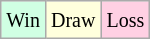<table class="wikitable">
<tr>
<td style="background:#d0ffe3;"><small>Win</small></td>
<td style="background:#ffffdd;"><small>Draw</small></td>
<td style="background:#ffd0e3;"><small>Loss</small></td>
</tr>
</table>
